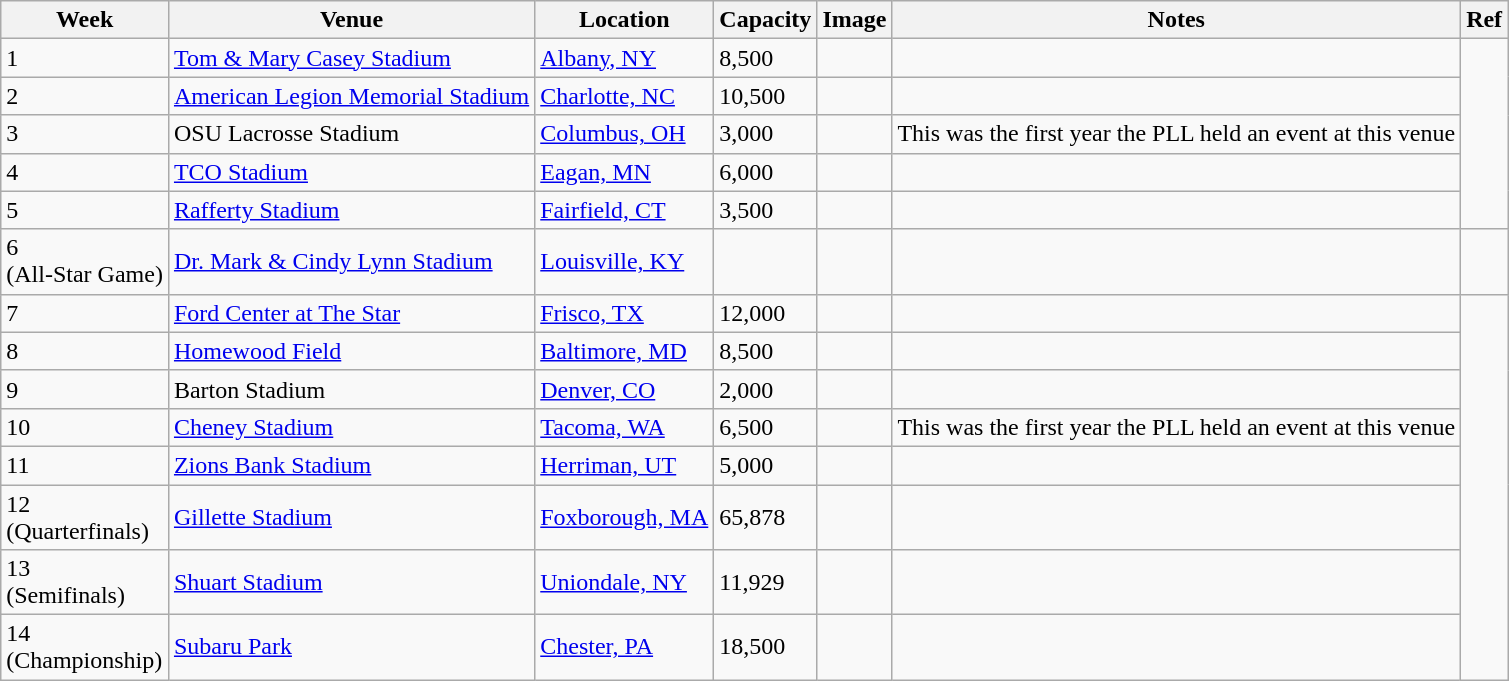<table class="wikitable">
<tr>
<th>Week</th>
<th>Venue</th>
<th>Location</th>
<th>Capacity</th>
<th>Image</th>
<th>Notes</th>
<th>Ref</th>
</tr>
<tr>
<td>1</td>
<td><a href='#'>Tom & Mary Casey Stadium</a></td>
<td><a href='#'>Albany, NY</a></td>
<td>8,500</td>
<td></td>
<td></td>
<td rowspan="5"></td>
</tr>
<tr>
<td>2</td>
<td><a href='#'>American Legion Memorial Stadium</a></td>
<td><a href='#'>Charlotte, NC</a></td>
<td>10,500</td>
<td></td>
<td></td>
</tr>
<tr>
<td>3</td>
<td>OSU Lacrosse Stadium</td>
<td><a href='#'>Columbus, OH</a></td>
<td>3,000</td>
<td></td>
<td>This was the first year the PLL held an event at this venue</td>
</tr>
<tr>
<td>4</td>
<td><a href='#'>TCO Stadium</a></td>
<td><a href='#'>Eagan, MN</a></td>
<td>6,000</td>
<td></td>
<td></td>
</tr>
<tr>
<td>5</td>
<td><a href='#'>Rafferty Stadium</a></td>
<td><a href='#'>Fairfield, CT</a></td>
<td>3,500</td>
<td></td>
<td></td>
</tr>
<tr>
<td>6<br>(All-Star Game)</td>
<td><a href='#'>Dr. Mark & Cindy Lynn Stadium</a></td>
<td><a href='#'>Louisville, KY</a></td>
<td></td>
<td></td>
<td></td>
<td></td>
</tr>
<tr>
<td>7</td>
<td><a href='#'>Ford Center at The Star</a></td>
<td><a href='#'>Frisco, TX</a></td>
<td>12,000</td>
<td></td>
<td></td>
<td rowspan="8"></td>
</tr>
<tr>
<td>8</td>
<td><a href='#'>Homewood Field</a></td>
<td><a href='#'>Baltimore, MD</a></td>
<td>8,500</td>
<td></td>
<td></td>
</tr>
<tr>
<td>9</td>
<td>Barton Stadium</td>
<td><a href='#'>Denver, CO</a></td>
<td>2,000</td>
<td></td>
<td></td>
</tr>
<tr>
<td>10</td>
<td><a href='#'>Cheney Stadium</a></td>
<td><a href='#'>Tacoma, WA</a></td>
<td>6,500</td>
<td></td>
<td>This was the first year the PLL held an event at this venue</td>
</tr>
<tr>
<td>11</td>
<td><a href='#'>Zions Bank Stadium</a></td>
<td><a href='#'>Herriman, UT</a></td>
<td>5,000</td>
<td></td>
<td></td>
</tr>
<tr>
<td>12<br>(Quarterfinals)</td>
<td><a href='#'>Gillette Stadium</a></td>
<td><a href='#'>Foxborough, MA</a></td>
<td>65,878</td>
<td></td>
<td></td>
</tr>
<tr>
<td>13<br>(Semifinals)</td>
<td><a href='#'>Shuart Stadium</a></td>
<td><a href='#'>Uniondale, NY</a></td>
<td>11,929</td>
<td></td>
<td></td>
</tr>
<tr>
<td>14<br>(Championship)</td>
<td><a href='#'>Subaru Park</a></td>
<td><a href='#'>Chester, PA</a></td>
<td>18,500</td>
<td></td>
<td></td>
</tr>
</table>
